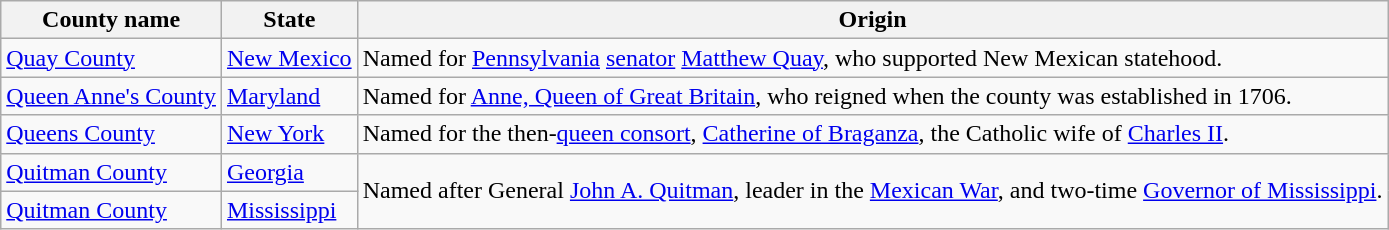<table class="wikitable sortable">
<tr>
<th>County name</th>
<th>State</th>
<th>Origin</th>
</tr>
<tr>
<td><a href='#'>Quay County</a></td>
<td><a href='#'>New Mexico</a></td>
<td>Named for <a href='#'>Pennsylvania</a> <a href='#'>senator</a> <a href='#'>Matthew Quay</a>, who supported New Mexican statehood.</td>
</tr>
<tr>
<td><a href='#'>Queen Anne's County</a></td>
<td><a href='#'>Maryland</a></td>
<td>Named for <a href='#'>Anne, Queen of Great Britain</a>, who reigned when the county was established in 1706.</td>
</tr>
<tr>
<td><a href='#'>Queens County</a></td>
<td><a href='#'>New York</a></td>
<td>Named for the then-<a href='#'>queen consort</a>, <a href='#'>Catherine of Braganza</a>, the Catholic wife of <a href='#'>Charles II</a>.</td>
</tr>
<tr>
<td><a href='#'>Quitman County</a></td>
<td><a href='#'>Georgia</a></td>
<td rowspan=2>Named after General <a href='#'>John A. Quitman</a>, leader in the <a href='#'>Mexican War</a>, and two-time <a href='#'>Governor of Mississippi</a>.</td>
</tr>
<tr>
<td><a href='#'>Quitman County</a></td>
<td><a href='#'>Mississippi</a></td>
</tr>
</table>
